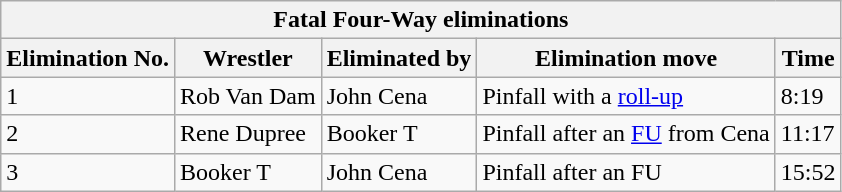<table class="wikitable">
<tr>
<th colspan="5">Fatal Four-Way eliminations </th>
</tr>
<tr>
<th>Elimination No.</th>
<th>Wrestler</th>
<th>Eliminated by</th>
<th>Elimination move</th>
<th>Time</th>
</tr>
<tr>
<td>1</td>
<td>Rob Van Dam</td>
<td>John Cena</td>
<td>Pinfall with a <a href='#'>roll-up</a></td>
<td>8:19</td>
</tr>
<tr>
<td>2</td>
<td>Rene Dupree</td>
<td>Booker T</td>
<td>Pinfall after an <a href='#'>FU</a> from Cena</td>
<td>11:17</td>
</tr>
<tr>
<td>3</td>
<td>Booker T</td>
<td>John Cena</td>
<td>Pinfall after an FU</td>
<td>15:52</td>
</tr>
</table>
